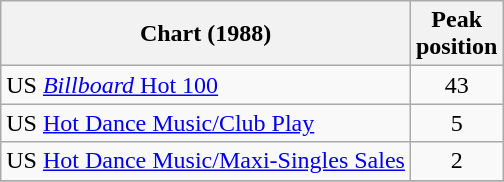<table class="wikitable sortable">
<tr>
<th>Chart (1988)</th>
<th>Peak<br>position</th>
</tr>
<tr>
<td>US <a href='#'><em>Billboard</em> Hot 100</a></td>
<td align = "center">43</td>
</tr>
<tr>
<td>US <a href='#'>Hot Dance Music/Club Play</a></td>
<td align = "center">5</td>
</tr>
<tr>
<td>US <a href='#'>Hot Dance Music/Maxi-Singles Sales</a></td>
<td align = "center">2</td>
</tr>
<tr>
</tr>
</table>
